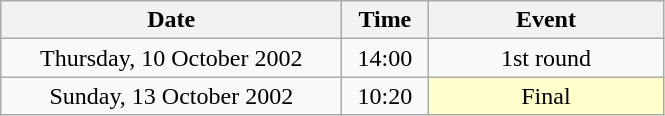<table class = "wikitable" style="text-align:center;">
<tr>
<th width=220>Date</th>
<th width=50>Time</th>
<th width=150>Event</th>
</tr>
<tr>
<td>Thursday, 10 October 2002</td>
<td>14:00</td>
<td>1st round</td>
</tr>
<tr>
<td>Sunday, 13 October 2002</td>
<td>10:20</td>
<td bgcolor=ffffcc>Final</td>
</tr>
</table>
